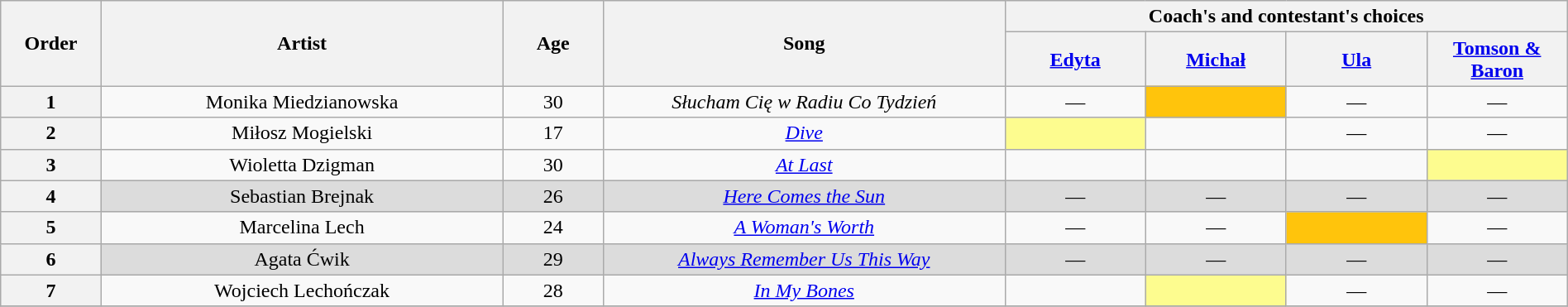<table class="wikitable" style="text-align:center; width:100%;">
<tr>
<th scope="col" rowspan="2" style="width:05%;">Order</th>
<th scope="col" rowspan="2" style="width:20%;">Artist</th>
<th scope="col" rowspan="2" style="width:05%;">Age</th>
<th scope="col" rowspan="2" style="width:20%;">Song</th>
<th scope="col" colspan="4" style="width:32%;">Coach's and contestant's choices</th>
</tr>
<tr>
<th style="width:07%;"><a href='#'>Edyta</a></th>
<th style="width:07%;"><a href='#'>Michał</a></th>
<th style="width:07%;"><a href='#'>Ula</a></th>
<th style="width:07%;"><a href='#'>Tomson & Baron</a></th>
</tr>
<tr>
<th>1</th>
<td>Monika Miedzianowska</td>
<td>30</td>
<td><em>Słucham Cię w Radiu Co Tydzień</em></td>
<td>—</td>
<td style="background:#ffc40c;"><strong></strong></td>
<td>—</td>
<td>—</td>
</tr>
<tr>
<th>2</th>
<td>Miłosz Mogielski</td>
<td>17</td>
<td><em><a href='#'>Dive</a></em></td>
<td style="background:#fdfc8f;"><strong></strong></td>
<td><strong></strong></td>
<td>—</td>
<td>—</td>
</tr>
<tr>
<th>3</th>
<td>Wioletta Dzigman</td>
<td>30</td>
<td><em><a href='#'>At Last</a></em></td>
<td><strong></strong></td>
<td><strong></strong></td>
<td><strong></strong></td>
<td style="background:#fdfc8f;"><strong></strong></td>
</tr>
<tr>
<th>4</th>
<td style="background:#DCDCDC;">Sebastian Brejnak</td>
<td style="background:#DCDCDC;">26</td>
<td style="background:#DCDCDC;"><em><a href='#'>Here Comes the Sun</a></em></td>
<td style="background:#DCDCDC;">—</td>
<td style="background:#DCDCDC;">—</td>
<td style="background:#DCDCDC;">—</td>
<td style="background:#DCDCDC;">—</td>
</tr>
<tr>
<th>5</th>
<td>Marcelina Lech</td>
<td>24</td>
<td><em><a href='#'>A Woman's Worth</a></em></td>
<td>—</td>
<td>—</td>
<td style="background:#ffc40c;"><strong></strong></td>
<td>—</td>
</tr>
<tr>
<th>6</th>
<td style="background:#DCDCDC;">Agata Ćwik</td>
<td style="background:#DCDCDC;">29</td>
<td style="background:#DCDCDC;"><em><a href='#'>Always Remember Us This Way</a></em></td>
<td style="background:#DCDCDC;">—</td>
<td style="background:#DCDCDC;">—</td>
<td style="background:#DCDCDC;">—</td>
<td style="background:#DCDCDC;">—</td>
</tr>
<tr>
<th>7</th>
<td>Wojciech Lechończak</td>
<td>28</td>
<td><em><a href='#'>In My Bones</a></em></td>
<td><strong></strong></td>
<td style="background:#fdfc8f;"><strong></strong></td>
<td>—</td>
<td>—</td>
</tr>
<tr>
</tr>
</table>
